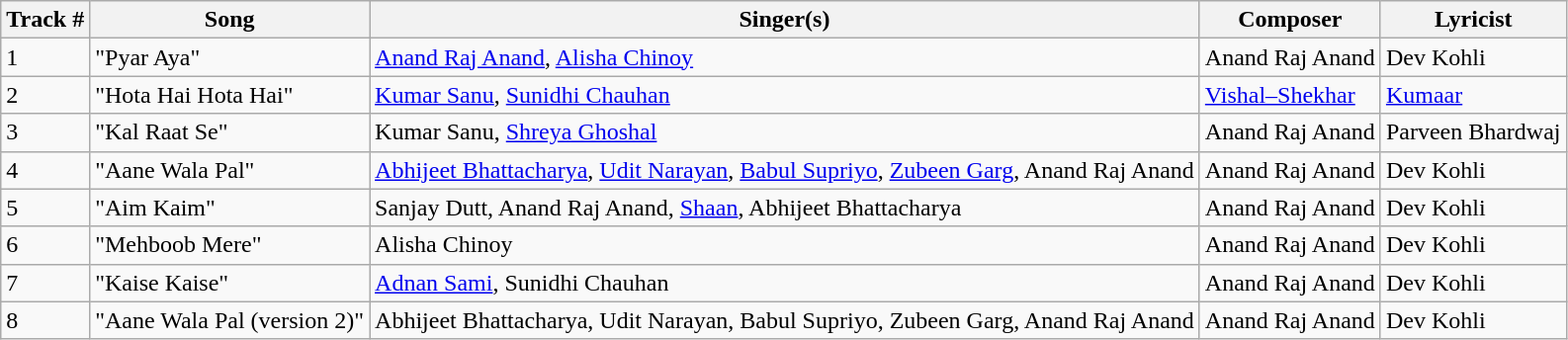<table class=wikitable>
<tr>
<th>Track #</th>
<th>Song</th>
<th>Singer(s)</th>
<th>Composer</th>
<th>Lyricist</th>
</tr>
<tr>
<td>1</td>
<td>"Pyar Aya"</td>
<td><a href='#'>Anand Raj Anand</a>, <a href='#'>Alisha Chinoy</a></td>
<td>Anand Raj Anand</td>
<td>Dev Kohli</td>
</tr>
<tr>
<td>2</td>
<td>"Hota Hai Hota Hai"</td>
<td><a href='#'>Kumar Sanu</a>, <a href='#'>Sunidhi Chauhan</a></td>
<td><a href='#'>Vishal–Shekhar</a></td>
<td><a href='#'>Kumaar</a></td>
</tr>
<tr>
<td>3</td>
<td>"Kal Raat Se"</td>
<td>Kumar Sanu, <a href='#'>Shreya Ghoshal</a></td>
<td>Anand Raj Anand</td>
<td>Parveen Bhardwaj</td>
</tr>
<tr>
<td>4</td>
<td>"Aane Wala Pal"</td>
<td><a href='#'>Abhijeet Bhattacharya</a>, <a href='#'>Udit Narayan</a>, <a href='#'>Babul Supriyo</a>, <a href='#'>Zubeen Garg</a>, Anand Raj Anand</td>
<td>Anand Raj Anand</td>
<td>Dev Kohli</td>
</tr>
<tr>
<td>5</td>
<td>"Aim Kaim"</td>
<td>Sanjay Dutt, Anand Raj Anand, <a href='#'>Shaan</a>, Abhijeet Bhattacharya</td>
<td>Anand Raj Anand</td>
<td>Dev Kohli</td>
</tr>
<tr>
<td>6</td>
<td>"Mehboob Mere"</td>
<td>Alisha Chinoy</td>
<td>Anand Raj Anand</td>
<td>Dev Kohli</td>
</tr>
<tr>
<td>7</td>
<td>"Kaise Kaise"</td>
<td><a href='#'>Adnan Sami</a>, Sunidhi Chauhan</td>
<td>Anand Raj Anand</td>
<td>Dev Kohli</td>
</tr>
<tr>
<td>8</td>
<td>"Aane Wala Pal (version 2)"</td>
<td>Abhijeet Bhattacharya, Udit Narayan, Babul Supriyo, Zubeen Garg, Anand Raj Anand</td>
<td>Anand Raj Anand</td>
<td>Dev Kohli</td>
</tr>
</table>
